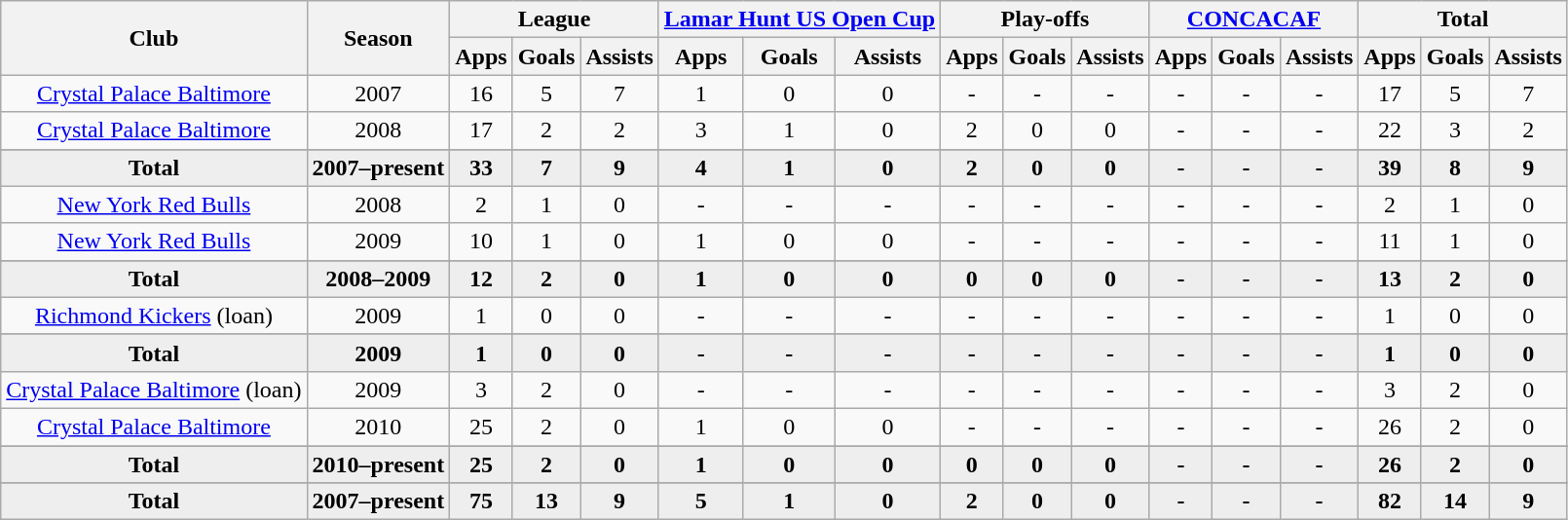<table class="wikitable" style="text-align: center;">
<tr>
<th rowspan="2">Club</th>
<th rowspan="2">Season</th>
<th colspan="3">League</th>
<th colspan="3"><a href='#'>Lamar Hunt US Open Cup</a></th>
<th colspan="3">Play-offs</th>
<th colspan="3"><a href='#'>CONCACAF</a></th>
<th colspan="3">Total</th>
</tr>
<tr>
<th>Apps</th>
<th>Goals</th>
<th>Assists</th>
<th>Apps</th>
<th>Goals</th>
<th>Assists</th>
<th>Apps</th>
<th>Goals</th>
<th>Assists</th>
<th>Apps</th>
<th>Goals</th>
<th>Assists</th>
<th>Apps</th>
<th>Goals</th>
<th>Assists</th>
</tr>
<tr>
<td rowspan="1" valign="top"><a href='#'>Crystal Palace Baltimore</a></td>
<td>2007</td>
<td>16</td>
<td>5</td>
<td>7</td>
<td>1</td>
<td>0</td>
<td>0</td>
<td>-</td>
<td>-</td>
<td>-</td>
<td>-</td>
<td>-</td>
<td>-</td>
<td>17</td>
<td>5</td>
<td>7</td>
</tr>
<tr>
<td><a href='#'>Crystal Palace Baltimore</a></td>
<td>2008</td>
<td>17</td>
<td>2</td>
<td>2</td>
<td>3</td>
<td>1</td>
<td>0</td>
<td>2</td>
<td>0</td>
<td>0</td>
<td>-</td>
<td>-</td>
<td>-</td>
<td>22</td>
<td>3</td>
<td>2</td>
</tr>
<tr>
</tr>
<tr style="font-weight:bold; background-color:#eeeeee;">
<td><strong>Total</strong></td>
<td>2007–present</td>
<td>33</td>
<td>7</td>
<td>9</td>
<td>4</td>
<td>1</td>
<td>0</td>
<td>2</td>
<td>0</td>
<td>0</td>
<td>-</td>
<td>-</td>
<td>-</td>
<td>39</td>
<td>8</td>
<td>9</td>
</tr>
<tr>
<td><a href='#'>New York Red Bulls</a></td>
<td>2008</td>
<td>2</td>
<td>1</td>
<td>0</td>
<td>-</td>
<td>-</td>
<td>-</td>
<td>-</td>
<td>-</td>
<td>-</td>
<td>-</td>
<td>-</td>
<td>-</td>
<td>2</td>
<td>1</td>
<td>0</td>
</tr>
<tr>
<td><a href='#'>New York Red Bulls</a></td>
<td>2009</td>
<td>10</td>
<td>1</td>
<td>0</td>
<td>1</td>
<td>0</td>
<td>0</td>
<td>-</td>
<td>-</td>
<td>-</td>
<td>-</td>
<td>-</td>
<td>-</td>
<td>11</td>
<td>1</td>
<td>0</td>
</tr>
<tr>
</tr>
<tr style="font-weight:bold; background-color:#eeeeee;">
<td><strong>Total</strong></td>
<td>2008–2009</td>
<td>12</td>
<td>2</td>
<td>0</td>
<td>1</td>
<td>0</td>
<td>0</td>
<td>0</td>
<td>0</td>
<td>0</td>
<td>-</td>
<td>-</td>
<td>-</td>
<td>13</td>
<td>2</td>
<td>0</td>
</tr>
<tr>
<td><a href='#'>Richmond Kickers</a> (loan)</td>
<td>2009</td>
<td>1</td>
<td>0</td>
<td>0</td>
<td>-</td>
<td>-</td>
<td>-</td>
<td>-</td>
<td>-</td>
<td>-</td>
<td>-</td>
<td>-</td>
<td>-</td>
<td>1</td>
<td>0</td>
<td>0</td>
</tr>
<tr>
</tr>
<tr style="font-weight:bold; background-color:#eeeeee;">
<td><strong>Total</strong></td>
<td>2009</td>
<td>1</td>
<td>0</td>
<td>0</td>
<td>-</td>
<td>-</td>
<td>-</td>
<td>-</td>
<td>-</td>
<td>-</td>
<td>-</td>
<td>-</td>
<td>-</td>
<td>1</td>
<td>0</td>
<td>0</td>
</tr>
<tr>
<td><a href='#'>Crystal Palace Baltimore</a> (loan)</td>
<td>2009</td>
<td>3</td>
<td>2</td>
<td>0</td>
<td>-</td>
<td>-</td>
<td>-</td>
<td>-</td>
<td>-</td>
<td>-</td>
<td>-</td>
<td>-</td>
<td>-</td>
<td>3</td>
<td>2</td>
<td>0</td>
</tr>
<tr>
<td><a href='#'>Crystal Palace Baltimore</a></td>
<td>2010</td>
<td>25</td>
<td>2</td>
<td>0</td>
<td>1</td>
<td>0</td>
<td>0</td>
<td>-</td>
<td>-</td>
<td>-</td>
<td>-</td>
<td>-</td>
<td>-</td>
<td>26</td>
<td>2</td>
<td>0</td>
</tr>
<tr>
</tr>
<tr style="font-weight:bold; background-color:#eeeeee;">
<td><strong>Total</strong></td>
<td>2010–present</td>
<td>25</td>
<td>2</td>
<td>0</td>
<td>1</td>
<td>0</td>
<td>0</td>
<td>0</td>
<td>0</td>
<td>0</td>
<td>-</td>
<td>-</td>
<td>-</td>
<td>26</td>
<td>2</td>
<td>0</td>
</tr>
<tr>
</tr>
<tr style="font-weight:bold; background-color:#eeeeee;">
<td><strong>Total</strong></td>
<td>2007–present</td>
<td>75</td>
<td>13</td>
<td>9</td>
<td>5</td>
<td>1</td>
<td>0</td>
<td>2</td>
<td>0</td>
<td>0</td>
<td>-</td>
<td>-</td>
<td>-</td>
<td>82</td>
<td>14</td>
<td>9</td>
</tr>
</table>
